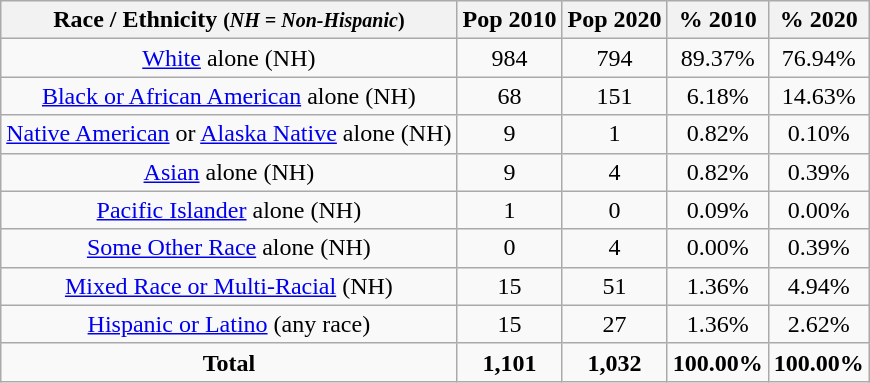<table class="wikitable" style="text-align:center;">
<tr>
<th>Race / Ethnicity <small>(<em>NH = Non-Hispanic</em>)</small></th>
<th>Pop 2010</th>
<th>Pop 2020</th>
<th>% 2010</th>
<th>% 2020</th>
</tr>
<tr>
<td><a href='#'>White</a> alone (NH)</td>
<td>984</td>
<td>794</td>
<td>89.37%</td>
<td>76.94%</td>
</tr>
<tr>
<td><a href='#'>Black or African American</a> alone (NH)</td>
<td>68</td>
<td>151</td>
<td>6.18%</td>
<td>14.63%</td>
</tr>
<tr>
<td><a href='#'>Native American</a> or <a href='#'>Alaska Native</a> alone (NH)</td>
<td>9</td>
<td>1</td>
<td>0.82%</td>
<td>0.10%</td>
</tr>
<tr>
<td><a href='#'>Asian</a> alone (NH)</td>
<td>9</td>
<td>4</td>
<td>0.82%</td>
<td>0.39%</td>
</tr>
<tr>
<td><a href='#'>Pacific Islander</a> alone (NH)</td>
<td>1</td>
<td>0</td>
<td>0.09%</td>
<td>0.00%</td>
</tr>
<tr>
<td><a href='#'>Some Other Race</a> alone (NH)</td>
<td>0</td>
<td>4</td>
<td>0.00%</td>
<td>0.39%</td>
</tr>
<tr>
<td><a href='#'>Mixed Race or Multi-Racial</a> (NH)</td>
<td>15</td>
<td>51</td>
<td>1.36%</td>
<td>4.94%</td>
</tr>
<tr>
<td><a href='#'>Hispanic or Latino</a> (any race)</td>
<td>15</td>
<td>27</td>
<td>1.36%</td>
<td>2.62%</td>
</tr>
<tr>
<td><strong>Total</strong></td>
<td><strong>1,101</strong></td>
<td><strong>1,032</strong></td>
<td><strong>100.00%</strong></td>
<td><strong>100.00%</strong></td>
</tr>
</table>
